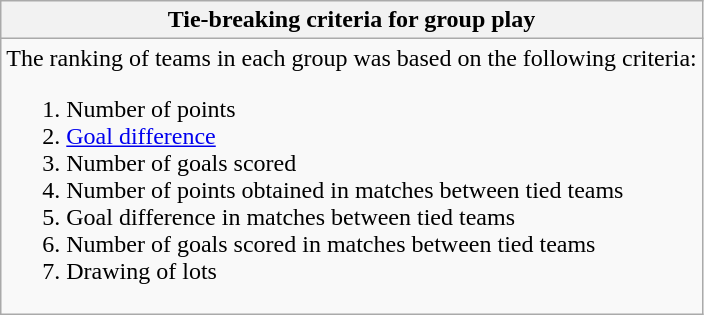<table class="wikitable collapsible collapsed">
<tr>
<th>Tie-breaking criteria for group play</th>
</tr>
<tr>
<td>The ranking of teams in each group was based on the following criteria:<br><ol><li>Number of points</li><li><a href='#'>Goal difference</a></li><li>Number of goals scored</li><li>Number of points obtained in matches between tied teams</li><li>Goal difference in matches between tied teams</li><li>Number of goals scored in matches between tied teams</li><li>Drawing of lots</li></ol></td>
</tr>
</table>
